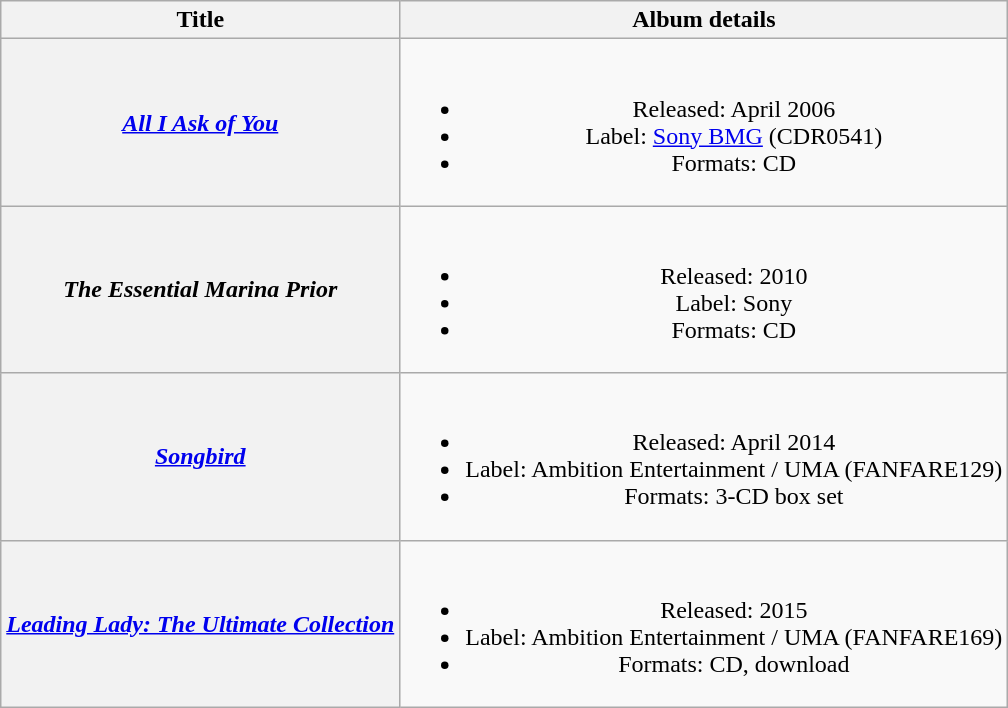<table class="wikitable plainrowheaders" style="text-align:center;" border="1">
<tr>
<th scope="col">Title</th>
<th scope="col">Album details</th>
</tr>
<tr>
<th scope="row"><em><a href='#'>All I Ask of You</a></em></th>
<td><br><ul><li>Released: April 2006</li><li>Label: <a href='#'>Sony BMG</a> (CDR0541)</li><li>Formats: CD</li></ul></td>
</tr>
<tr>
<th scope="row"><em>The Essential Marina Prior</em></th>
<td><br><ul><li>Released: 2010</li><li>Label: Sony</li><li>Formats: CD</li></ul></td>
</tr>
<tr>
<th scope="row"><em><a href='#'>Songbird</a></em></th>
<td><br><ul><li>Released: April 2014</li><li>Label: Ambition Entertainment / UMA (FANFARE129)</li><li>Formats: 3-CD box set</li></ul></td>
</tr>
<tr>
<th scope="row"><em><a href='#'>Leading Lady: The Ultimate Collection</a></em></th>
<td><br><ul><li>Released: 2015</li><li>Label: Ambition Entertainment / UMA (FANFARE169)</li><li>Formats: CD, download</li></ul></td>
</tr>
</table>
